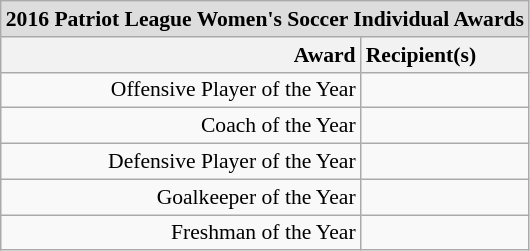<table class="wikitable" style="white-space:nowrap; font-size:90%;">
<tr>
<td colspan="7" style="text-align:center; background:#ddd;"><strong>2016 Patriot League Women's Soccer Individual Awards</strong></td>
</tr>
<tr>
<th style="text-align:right;">Award</th>
<th style="text-align:left;">Recipient(s)</th>
</tr>
<tr>
<td style="text-align:right;">Offensive Player of the Year</td>
<td style="text-align:left;"></td>
</tr>
<tr>
<td style="text-align:right;">Coach of the Year</td>
<td style="text-align:left;"></td>
</tr>
<tr>
<td style="text-align:right;">Defensive Player of the Year</td>
<td style="text-align:left;"></td>
</tr>
<tr>
<td style="text-align:right;">Goalkeeper of the Year</td>
<td style="text-align:left;"></td>
</tr>
<tr>
<td style="text-align:right;">Freshman of the Year</td>
<td style="text-align:left;"></td>
</tr>
</table>
